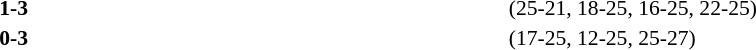<table width=100% cellspacing=1>
<tr>
<th width=20%></th>
<th width=12%></th>
<th width=20%></th>
<th width=33%></th>
<td></td>
</tr>
<tr style=font-size:90%>
<td align=right></td>
<td align=center><strong>1-3</strong></td>
<td></td>
<td>(25-21, 18-25, 16-25, 22-25)</td>
<td></td>
</tr>
<tr style=font-size:90%>
<td align=right></td>
<td align=center><strong>0-3</strong></td>
<td></td>
<td>(17-25, 12-25, 25-27)</td>
</tr>
</table>
